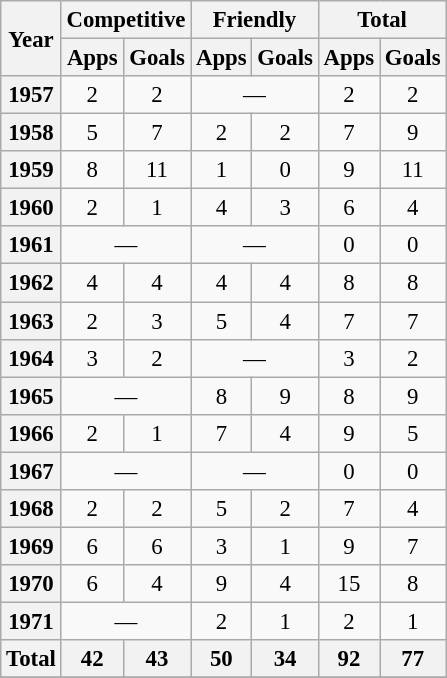<table class="wikitable" style="text-align:center; font-size:95%">
<tr>
<th rowspan="2" scope="col">Year</th>
<th colspan="2" scope="colgroup">Competitive</th>
<th colspan="2" scope="colgroup">Friendly</th>
<th colspan="2" scope="colgroup">Total</th>
</tr>
<tr>
<th scope="col">Apps</th>
<th scope="col">Goals</th>
<th scope="col">Apps</th>
<th scope="col">Goals</th>
<th scope="col">Apps</th>
<th scope="col">Goals</th>
</tr>
<tr>
<th scope=row>1957</th>
<td>2</td>
<td>2</td>
<td colspan="2">—</td>
<td>2</td>
<td>2</td>
</tr>
<tr>
<th scope=row>1958</th>
<td>5</td>
<td>7</td>
<td>2</td>
<td>2</td>
<td>7</td>
<td>9</td>
</tr>
<tr>
<th scope=row>1959</th>
<td>8</td>
<td>11</td>
<td>1</td>
<td>0</td>
<td>9</td>
<td>11</td>
</tr>
<tr>
<th scope=row>1960</th>
<td>2</td>
<td>1</td>
<td>4</td>
<td>3</td>
<td>6</td>
<td>4</td>
</tr>
<tr>
<th scope=row>1961</th>
<td colspan="2">—</td>
<td colspan="2">—</td>
<td>0</td>
<td>0</td>
</tr>
<tr>
<th scope=row>1962</th>
<td>4</td>
<td>4</td>
<td>4</td>
<td>4</td>
<td>8</td>
<td>8</td>
</tr>
<tr>
<th scope=row>1963</th>
<td>2</td>
<td>3</td>
<td>5</td>
<td>4</td>
<td>7</td>
<td>7</td>
</tr>
<tr>
<th scope=row>1964</th>
<td>3</td>
<td>2</td>
<td colspan="2">—</td>
<td>3</td>
<td>2</td>
</tr>
<tr>
<th scope=row>1965</th>
<td colspan="2">—</td>
<td>8</td>
<td>9</td>
<td>8</td>
<td>9</td>
</tr>
<tr>
<th scope=row>1966</th>
<td>2</td>
<td>1</td>
<td>7</td>
<td>4</td>
<td>9</td>
<td>5</td>
</tr>
<tr>
<th scope=row>1967</th>
<td colspan="2">—</td>
<td colspan="2">—</td>
<td>0</td>
<td>0</td>
</tr>
<tr>
<th scope=row>1968</th>
<td>2</td>
<td>2</td>
<td>5</td>
<td>2</td>
<td>7</td>
<td>4</td>
</tr>
<tr>
<th scope=row>1969</th>
<td>6</td>
<td>6</td>
<td>3</td>
<td>1</td>
<td>9</td>
<td>7</td>
</tr>
<tr>
<th scope=row>1970</th>
<td>6</td>
<td>4</td>
<td>9</td>
<td>4</td>
<td>15</td>
<td>8</td>
</tr>
<tr>
<th scope=row>1971</th>
<td colspan="2">—</td>
<td>2</td>
<td>1</td>
<td>2</td>
<td>1</td>
</tr>
<tr>
<th scope=row>Total</th>
<th>42</th>
<th>43</th>
<th>50</th>
<th>34</th>
<th>92</th>
<th>77</th>
</tr>
<tr>
</tr>
</table>
